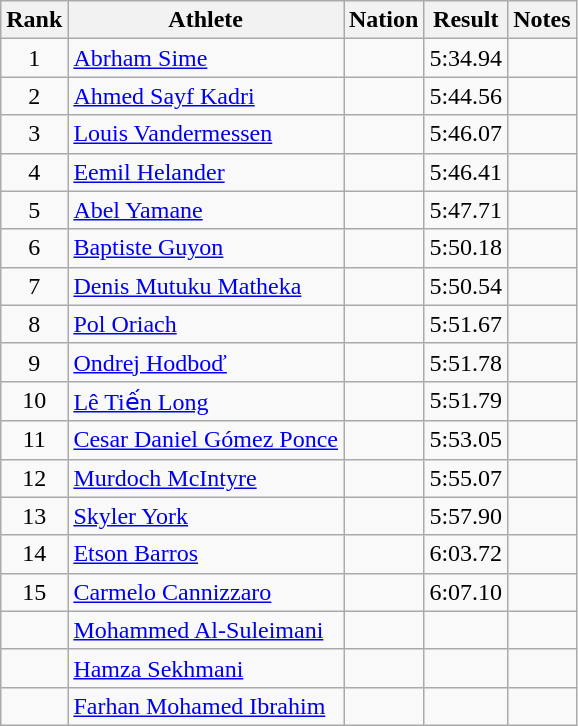<table class="wikitable sortable" style="text-align:center">
<tr>
<th>Rank</th>
<th>Athlete</th>
<th>Nation</th>
<th>Result</th>
<th>Notes</th>
</tr>
<tr>
<td>1</td>
<td align=left><a href='#'>Abrham Sime</a></td>
<td align=left></td>
<td>5:34.94</td>
<td></td>
</tr>
<tr>
<td>2</td>
<td align=left><a href='#'>Ahmed Sayf Kadri</a></td>
<td align=left></td>
<td>5:44.56</td>
<td></td>
</tr>
<tr>
<td>3</td>
<td align=left><a href='#'>Louis Vandermessen</a></td>
<td align=left></td>
<td>5:46.07</td>
<td></td>
</tr>
<tr>
<td>4</td>
<td align=left><a href='#'>Eemil Helander</a></td>
<td align=left></td>
<td>5:46.41</td>
<td></td>
</tr>
<tr>
<td>5</td>
<td align=left><a href='#'>Abel Yamane</a></td>
<td align=left></td>
<td>5:47.71</td>
<td></td>
</tr>
<tr>
<td>6</td>
<td align=left><a href='#'>Baptiste Guyon</a></td>
<td align=left></td>
<td>5:50.18</td>
<td></td>
</tr>
<tr>
<td>7</td>
<td align=left><a href='#'>Denis Mutuku Matheka</a></td>
<td align=left></td>
<td>5:50.54</td>
<td></td>
</tr>
<tr>
<td>8</td>
<td align=left><a href='#'>Pol Oriach</a></td>
<td align=left></td>
<td>5:51.67</td>
<td></td>
</tr>
<tr>
<td>9</td>
<td align=left><a href='#'>Ondrej Hodboď</a></td>
<td align=left></td>
<td>5:51.78</td>
<td></td>
</tr>
<tr>
<td>10</td>
<td align=left><a href='#'>Lê Tiến Long</a></td>
<td align=left></td>
<td>5:51.79</td>
<td></td>
</tr>
<tr>
<td>11</td>
<td align=left><a href='#'>Cesar Daniel Gómez Ponce</a></td>
<td align=left></td>
<td>5:53.05</td>
<td></td>
</tr>
<tr>
<td>12</td>
<td align=left><a href='#'>Murdoch McIntyre</a></td>
<td align=left></td>
<td>5:55.07</td>
<td></td>
</tr>
<tr>
<td>13</td>
<td align=left><a href='#'>Skyler York</a></td>
<td align=left></td>
<td>5:57.90</td>
<td></td>
</tr>
<tr>
<td>14</td>
<td align=left><a href='#'>Etson Barros</a></td>
<td align=left></td>
<td>6:03.72</td>
<td></td>
</tr>
<tr>
<td>15</td>
<td align=left><a href='#'>Carmelo Cannizzaro</a></td>
<td align=left></td>
<td>6:07.10</td>
<td></td>
</tr>
<tr>
<td></td>
<td align=left><a href='#'>Mohammed Al-Suleimani</a></td>
<td align=left></td>
<td></td>
<td></td>
</tr>
<tr>
<td></td>
<td align=left><a href='#'>Hamza Sekhmani</a></td>
<td align=left></td>
<td></td>
<td></td>
</tr>
<tr>
<td></td>
<td align=left><a href='#'>Farhan Mohamed Ibrahim</a></td>
<td align=left></td>
<td></td>
<td></td>
</tr>
</table>
